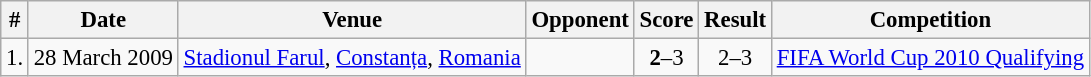<table class="wikitable" style="font-size: 95%;">
<tr>
<th>#</th>
<th>Date</th>
<th>Venue</th>
<th>Opponent</th>
<th>Score</th>
<th>Result</th>
<th>Competition</th>
</tr>
<tr>
<td>1.</td>
<td>28 March 2009</td>
<td><a href='#'>Stadionul Farul</a>, <a href='#'>Constanța</a>, <a href='#'>Romania</a></td>
<td></td>
<td align="center"><strong>2</strong>–3</td>
<td align="center">2–3</td>
<td><a href='#'>FIFA World Cup 2010 Qualifying</a></td>
</tr>
</table>
